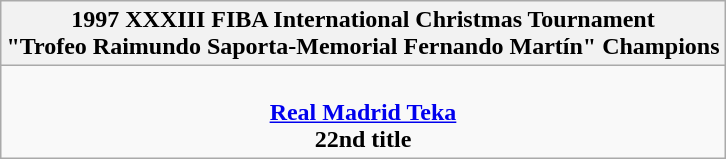<table class=wikitable style="text-align:center; margin:auto">
<tr>
<th>1997 XXXIII FIBA International Christmas Tournament<br>"Trofeo Raimundo Saporta-Memorial Fernando Martín" Champions</th>
</tr>
<tr>
<td><br><strong><a href='#'>Real Madrid Teka</a></strong><br><strong>22nd title</strong></td>
</tr>
</table>
